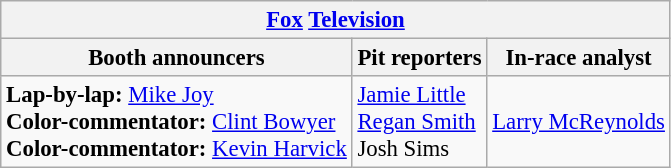<table class="wikitable" style="font-size: 95%">
<tr>
<th colspan="3"><a href='#'>Fox</a> <a href='#'>Television</a></th>
</tr>
<tr>
<th>Booth announcers</th>
<th>Pit reporters</th>
<th>In-race analyst</th>
</tr>
<tr>
<td><strong>Lap-by-lap:</strong> <a href='#'>Mike Joy</a><br><strong>Color-commentator:</strong> <a href='#'>Clint Bowyer</a><br><strong>Color-commentator:</strong> <a href='#'>Kevin Harvick</a></td>
<td><a href='#'>Jamie Little</a><br><a href='#'>Regan Smith</a><br>Josh Sims</td>
<td><a href='#'>Larry McReynolds</a></td>
</tr>
</table>
